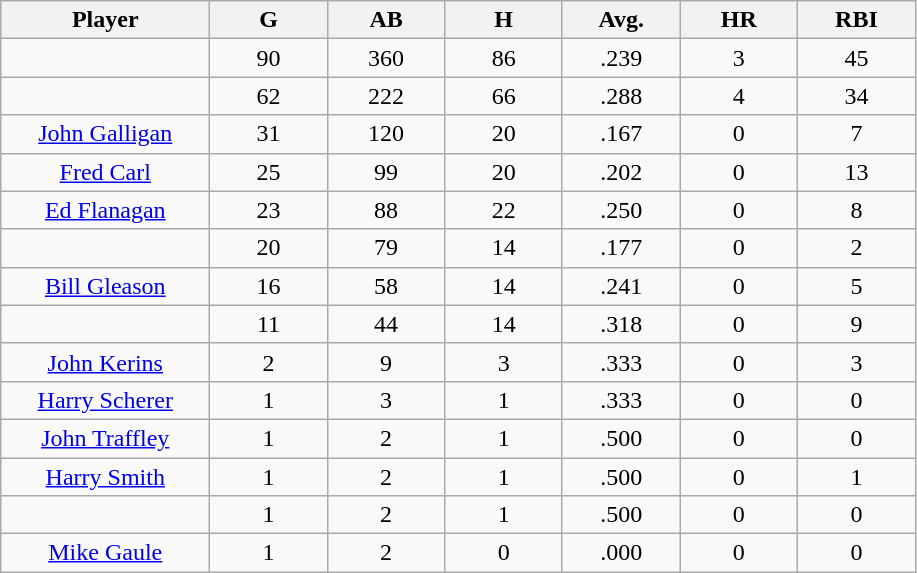<table class="wikitable sortable">
<tr>
<th bgcolor="#DDDDFF" width="16%">Player</th>
<th bgcolor="#DDDDFF" width="9%">G</th>
<th bgcolor="#DDDDFF" width="9%">AB</th>
<th bgcolor="#DDDDFF" width="9%">H</th>
<th bgcolor="#DDDDFF" width="9%">Avg.</th>
<th bgcolor="#DDDDFF" width="9%">HR</th>
<th bgcolor="#DDDDFF" width="9%">RBI</th>
</tr>
<tr align="center">
<td></td>
<td>90</td>
<td>360</td>
<td>86</td>
<td>.239</td>
<td>3</td>
<td>45</td>
</tr>
<tr align="center">
<td></td>
<td>62</td>
<td>222</td>
<td>66</td>
<td>.288</td>
<td>4</td>
<td>34</td>
</tr>
<tr align="center">
<td><a href='#'>John Galligan</a></td>
<td>31</td>
<td>120</td>
<td>20</td>
<td>.167</td>
<td>0</td>
<td>7</td>
</tr>
<tr align=center>
<td><a href='#'>Fred Carl</a></td>
<td>25</td>
<td>99</td>
<td>20</td>
<td>.202</td>
<td>0</td>
<td>13</td>
</tr>
<tr align=center>
<td><a href='#'>Ed Flanagan</a></td>
<td>23</td>
<td>88</td>
<td>22</td>
<td>.250</td>
<td>0</td>
<td>8</td>
</tr>
<tr align=center>
<td></td>
<td>20</td>
<td>79</td>
<td>14</td>
<td>.177</td>
<td>0</td>
<td>2</td>
</tr>
<tr align="center">
<td><a href='#'>Bill Gleason</a></td>
<td>16</td>
<td>58</td>
<td>14</td>
<td>.241</td>
<td>0</td>
<td>5</td>
</tr>
<tr align=center>
<td></td>
<td>11</td>
<td>44</td>
<td>14</td>
<td>.318</td>
<td>0</td>
<td>9</td>
</tr>
<tr align="center">
<td><a href='#'>John Kerins</a></td>
<td>2</td>
<td>9</td>
<td>3</td>
<td>.333</td>
<td>0</td>
<td>3</td>
</tr>
<tr align=center>
<td><a href='#'>Harry Scherer</a></td>
<td>1</td>
<td>3</td>
<td>1</td>
<td>.333</td>
<td>0</td>
<td>0</td>
</tr>
<tr align=center>
<td><a href='#'>John Traffley</a></td>
<td>1</td>
<td>2</td>
<td>1</td>
<td>.500</td>
<td>0</td>
<td>0</td>
</tr>
<tr align=center>
<td><a href='#'>Harry Smith</a></td>
<td>1</td>
<td>2</td>
<td>1</td>
<td>.500</td>
<td>0</td>
<td>1</td>
</tr>
<tr align=center>
<td></td>
<td>1</td>
<td>2</td>
<td>1</td>
<td>.500</td>
<td>0</td>
<td>0</td>
</tr>
<tr align="center">
<td><a href='#'>Mike Gaule</a></td>
<td>1</td>
<td>2</td>
<td>0</td>
<td>.000</td>
<td>0</td>
<td>0</td>
</tr>
</table>
